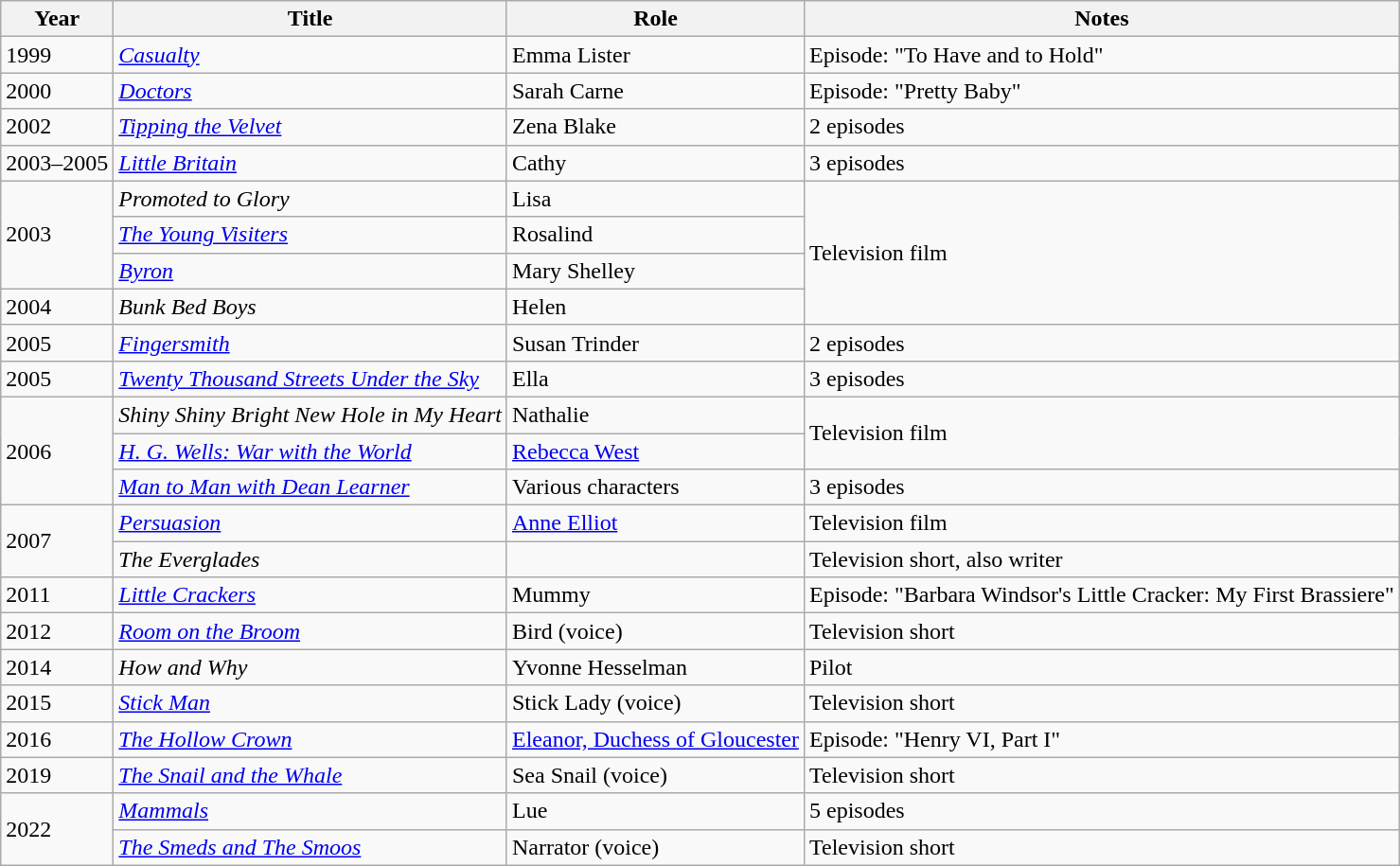<table class="wikitable sortable">
<tr>
<th>Year</th>
<th>Title</th>
<th>Role</th>
<th class="unsortable">Notes</th>
</tr>
<tr>
<td>1999</td>
<td><em><a href='#'>Casualty</a></em></td>
<td>Emma Lister</td>
<td>Episode: "To Have and to Hold"</td>
</tr>
<tr>
<td>2000</td>
<td><em><a href='#'>Doctors</a></em></td>
<td>Sarah Carne</td>
<td>Episode: "Pretty Baby"</td>
</tr>
<tr>
<td>2002</td>
<td><em><a href='#'>Tipping the Velvet</a></em></td>
<td>Zena Blake</td>
<td>2 episodes</td>
</tr>
<tr>
<td>2003–2005</td>
<td><em><a href='#'>Little Britain</a></em></td>
<td>Cathy</td>
<td>3 episodes</td>
</tr>
<tr>
<td rowspan="3">2003</td>
<td><em>Promoted to Glory</em></td>
<td>Lisa</td>
<td rowspan="4">Television film</td>
</tr>
<tr>
<td><em><a href='#'>The Young Visiters</a></em></td>
<td>Rosalind</td>
</tr>
<tr>
<td><em><a href='#'>Byron</a></em></td>
<td>Mary Shelley</td>
</tr>
<tr>
<td>2004</td>
<td><em>Bunk Bed Boys</em></td>
<td>Helen</td>
</tr>
<tr>
<td>2005</td>
<td><em><a href='#'>Fingersmith</a></em></td>
<td>Susan Trinder</td>
<td>2 episodes</td>
</tr>
<tr>
<td>2005</td>
<td><em><a href='#'>Twenty Thousand Streets Under the Sky</a></em></td>
<td>Ella</td>
<td>3 episodes</td>
</tr>
<tr>
<td rowspan="3">2006</td>
<td><em>Shiny Shiny Bright New Hole in My Heart</em></td>
<td>Nathalie</td>
<td rowspan="2">Television film</td>
</tr>
<tr>
<td><em><a href='#'>H. G. Wells: War with the World</a></em></td>
<td><a href='#'>Rebecca West</a></td>
</tr>
<tr>
<td><em><a href='#'>Man to Man with Dean Learner</a></em></td>
<td>Various characters</td>
<td>3 episodes</td>
</tr>
<tr>
<td rowspan="2">2007</td>
<td><em><a href='#'>Persuasion</a></em></td>
<td><a href='#'>Anne Elliot</a></td>
<td>Television film</td>
</tr>
<tr>
<td><em>The Everglades</em></td>
<td></td>
<td>Television short, also writer</td>
</tr>
<tr>
<td>2011</td>
<td><em><a href='#'>Little Crackers</a></em></td>
<td>Mummy</td>
<td>Episode: "Barbara Windsor's Little Cracker: My First Brassiere"</td>
</tr>
<tr>
<td>2012</td>
<td><em><a href='#'>Room on the Broom</a></em></td>
<td>Bird (voice)</td>
<td>Television short</td>
</tr>
<tr>
<td>2014</td>
<td><em>How and Why</em></td>
<td>Yvonne Hesselman</td>
<td>Pilot</td>
</tr>
<tr>
<td>2015</td>
<td><em><a href='#'>Stick Man</a></em></td>
<td>Stick Lady (voice)</td>
<td>Television short</td>
</tr>
<tr>
<td>2016</td>
<td><em><a href='#'>The Hollow Crown</a></em></td>
<td><a href='#'>Eleanor, Duchess of Gloucester</a></td>
<td>Episode: "Henry VI, Part I"</td>
</tr>
<tr>
<td>2019</td>
<td><em><a href='#'>The Snail and the Whale</a></em></td>
<td>Sea Snail (voice)</td>
<td>Television short</td>
</tr>
<tr>
<td rowspan="2">2022</td>
<td><em><a href='#'>Mammals</a></em></td>
<td>Lue</td>
<td>5 episodes</td>
</tr>
<tr>
<td><em><a href='#'>The Smeds and The Smoos</a></em></td>
<td>Narrator (voice)</td>
<td>Television short</td>
</tr>
</table>
